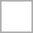<table cellspacing="0" cellpadding="10" style="border:solid 1px #aaa">
<tr>
<td></td>
</tr>
</table>
